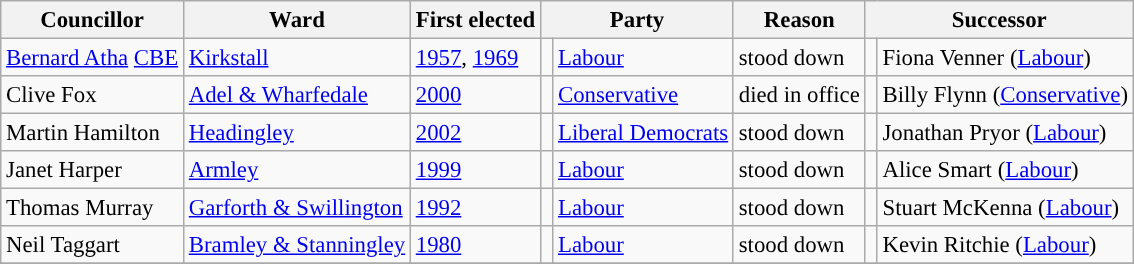<table class="wikitable sortable" style="font-size:95%;">
<tr>
<th scope="col">Councillor</th>
<th scope="col">Ward</th>
<th scope="col">First elected</th>
<th colspan="2" scope="col">Party</th>
<th scope="col">Reason</th>
<th colspan="2" scope="col">Successor</th>
</tr>
<tr>
<td><a href='#'>Bernard Atha</a> <a href='#'>CBE</a></td>
<td><a href='#'>Kirkstall</a></td>
<td><a href='#'>1957</a>, <a href='#'>1969</a></td>
<td width="1" style="color:inherit;background:"></td>
<td><a href='#'>Labour</a></td>
<td>stood down</td>
<td width="1" style="color:inherit;background:"></td>
<td>Fiona Venner (<a href='#'>Labour</a>)</td>
</tr>
<tr>
<td>Clive Fox</td>
<td><a href='#'>Adel & Wharfedale</a></td>
<td><a href='#'>2000</a></td>
<td width="1" style="color:inherit;background:"></td>
<td><a href='#'>Conservative</a></td>
<td>died in office</td>
<td width="1" style="color:inherit;background:"></td>
<td>Billy Flynn (<a href='#'>Conservative</a>)</td>
</tr>
<tr>
<td>Martin Hamilton</td>
<td><a href='#'>Headingley</a></td>
<td><a href='#'>2002</a></td>
<td width="1" style="color:inherit;background:"></td>
<td><a href='#'>Liberal Democrats</a></td>
<td>stood down</td>
<td width="1" style="color:inherit;background:"></td>
<td>Jonathan Pryor (<a href='#'>Labour</a>)</td>
</tr>
<tr>
<td>Janet Harper</td>
<td><a href='#'>Armley</a></td>
<td><a href='#'>1999</a></td>
<td width="1" style="color:inherit;background:"></td>
<td><a href='#'>Labour</a></td>
<td>stood down</td>
<td width="1" style="color:inherit;background:"></td>
<td>Alice Smart (<a href='#'>Labour</a>)</td>
</tr>
<tr>
<td>Thomas Murray</td>
<td><a href='#'>Garforth & Swillington</a></td>
<td><a href='#'>1992</a></td>
<td width="1" style="color:inherit;background:"></td>
<td><a href='#'>Labour</a></td>
<td>stood down</td>
<td width="1" style="color:inherit;background:"></td>
<td>Stuart McKenna (<a href='#'>Labour</a>)</td>
</tr>
<tr>
<td>Neil Taggart</td>
<td><a href='#'>Bramley & Stanningley</a></td>
<td><a href='#'>1980</a></td>
<td width="1" style="color:inherit;background:"></td>
<td><a href='#'>Labour</a></td>
<td>stood down</td>
<td width="1" style="color:inherit;background:"></td>
<td>Kevin Ritchie (<a href='#'>Labour</a>)</td>
</tr>
<tr>
</tr>
</table>
